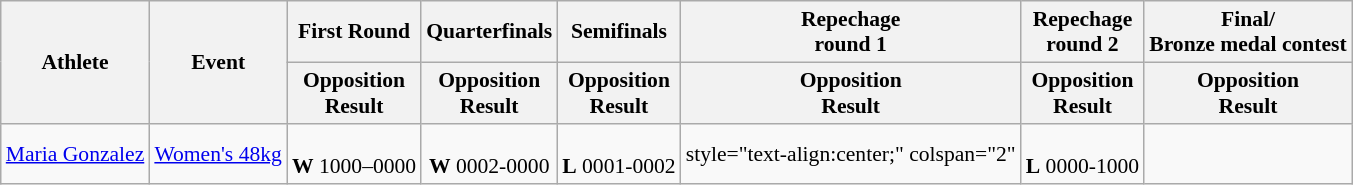<table class=wikitable style="font-size:90%">
<tr>
<th rowspan="2">Athlete</th>
<th rowspan="2">Event</th>
<th>First Round</th>
<th>Quarterfinals</th>
<th>Semifinals</th>
<th>Repechage <br>round 1</th>
<th>Repechage <br>round 2</th>
<th>Final/<br>Bronze medal contest</th>
</tr>
<tr>
<th>Opposition<br>Result</th>
<th>Opposition<br>Result</th>
<th>Opposition<br>Result</th>
<th>Opposition<br>Result</th>
<th>Opposition<br>Result</th>
<th>Opposition<br>Result</th>
</tr>
<tr>
<td><a href='#'>Maria Gonzalez</a></td>
<td style="text-align:center;"><a href='#'>Women's 48kg</a></td>
<td style="text-align:center;"><br> <strong>W</strong> 1000–0000</td>
<td style="text-align:center;"><br> <strong>W</strong> 0002-0000</td>
<td style="text-align:center;"><br> <strong>L</strong> 0001-0002</td>
<td>style="text-align:center;" colspan="2" </td>
<td style="text-align:center;"><br> <strong>L</strong> 0000-1000</td>
</tr>
</table>
